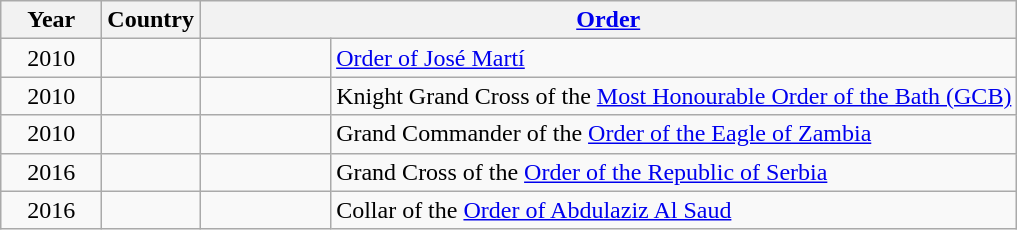<table class="wikitable" style="text-align:left;">
<tr ->
<th width="60px">Year</th>
<th>Country</th>
<th colspan=2><a href='#'>Order</a></th>
</tr>
<tr>
<td align="center">2010</td>
<td></td>
<td width="80px"></td>
<td><a href='#'>Order of José Martí</a></td>
</tr>
<tr>
<td align="center">2010</td>
<td></td>
<td width="80px"></td>
<td>Knight Grand Cross of the <a href='#'>Most Honourable Order of the Bath (GCB)</a></td>
</tr>
<tr>
<td align="center">2010</td>
<td></td>
<td width="80px"></td>
<td>Grand Commander of the <a href='#'>Order of the Eagle of Zambia</a></td>
</tr>
<tr>
<td align="center">2016</td>
<td></td>
<td width="80px"></td>
<td>Grand Cross of the <a href='#'>Order of the Republic of Serbia</a></td>
</tr>
<tr>
<td align="center">2016</td>
<td></td>
<td width="80px"></td>
<td>Collar of the <a href='#'>Order of Abdulaziz Al Saud</a></td>
</tr>
</table>
